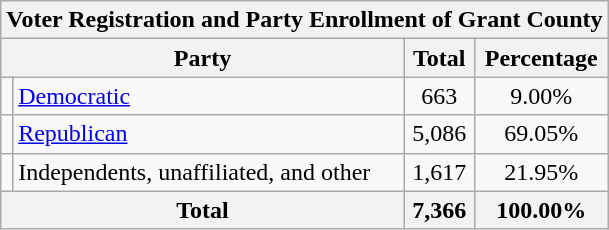<table class=wikitable>
<tr>
<th colspan = 6>Voter Registration and Party Enrollment of Grant County</th>
</tr>
<tr>
<th colspan = 2>Party</th>
<th>Total</th>
<th>Percentage</th>
</tr>
<tr>
<td></td>
<td><a href='#'>Democratic</a></td>
<td style="text-align:center;">663</td>
<td style="text-align:center;">9.00%</td>
</tr>
<tr>
<td></td>
<td><a href='#'>Republican</a></td>
<td style="text-align:center;">5,086</td>
<td style="text-align:center;">69.05%</td>
</tr>
<tr>
<td></td>
<td>Independents, unaffiliated, and other</td>
<td style="text-align:center;">1,617</td>
<td style="text-align:center;">21.95%</td>
</tr>
<tr>
<th colspan = 2>Total</th>
<th style="text-align:center;">7,366</th>
<th style="text-align:center;">100.00%</th>
</tr>
</table>
